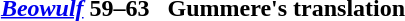<table cellpadding=5 style="margin:1em auto;">
<tr>
<th><em><a href='#'>Beowulf</a></em> 59–63</th>
<th>Gummere's translation</th>
</tr>
<tr>
<td></td>
<td></td>
</tr>
</table>
